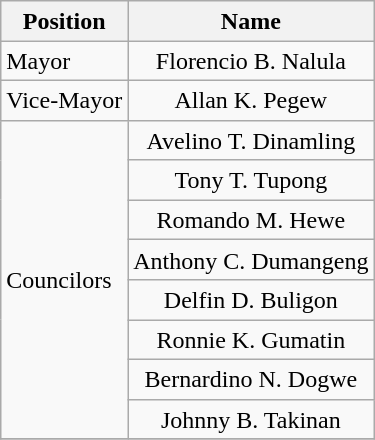<table class="wikitable" style="line-height:1.20em; font-size:100%;">
<tr>
<th>Position</th>
<th>Name</th>
</tr>
<tr>
<td>Mayor</td>
<td style="text-align:center;">Florencio B. Nalula</td>
</tr>
<tr>
<td>Vice-Mayor</td>
<td style="text-align:center;">Allan K. Pegew</td>
</tr>
<tr>
<td rowspan=8>Councilors</td>
<td style="text-align:center;">Avelino T. Dinamling</td>
</tr>
<tr>
<td style="text-align:center;">Tony T. Tupong</td>
</tr>
<tr>
<td style="text-align:center;">Romando M. Hewe</td>
</tr>
<tr>
<td style="text-align:center;">Anthony C. Dumangeng</td>
</tr>
<tr>
<td style="text-align:center;">Delfin D. Buligon</td>
</tr>
<tr>
<td style="text-align:center;">Ronnie K. Gumatin</td>
</tr>
<tr>
<td style="text-align:center;">Bernardino N. Dogwe</td>
</tr>
<tr>
<td style="text-align:center;">Johnny B. Takinan</td>
</tr>
<tr>
</tr>
</table>
